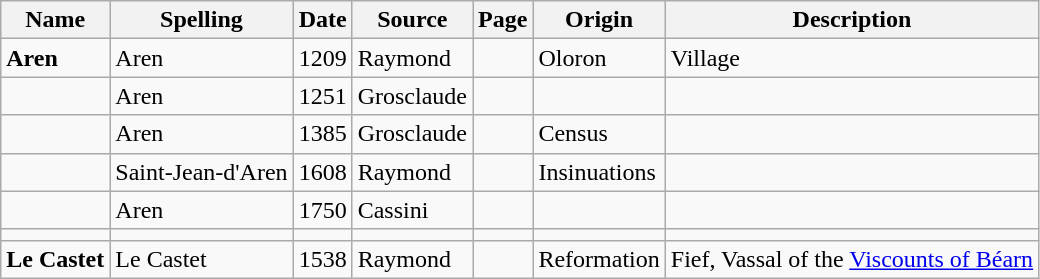<table class="wikitable">
<tr>
<th>Name</th>
<th>Spelling</th>
<th>Date</th>
<th>Source</th>
<th>Page</th>
<th>Origin</th>
<th>Description</th>
</tr>
<tr>
<td><strong>Aren</strong></td>
<td>Aren</td>
<td>1209</td>
<td>Raymond</td>
<td></td>
<td>Oloron</td>
<td>Village</td>
</tr>
<tr>
<td></td>
<td>Aren</td>
<td>1251</td>
<td>Grosclaude</td>
<td></td>
<td></td>
<td></td>
</tr>
<tr>
<td></td>
<td>Aren</td>
<td>1385</td>
<td>Grosclaude</td>
<td></td>
<td>Census</td>
<td></td>
</tr>
<tr>
<td></td>
<td>Saint-Jean-d'Aren</td>
<td>1608</td>
<td>Raymond</td>
<td></td>
<td>Insinuations</td>
<td></td>
</tr>
<tr>
<td></td>
<td>Aren</td>
<td>1750</td>
<td>Cassini</td>
<td></td>
<td></td>
<td></td>
</tr>
<tr>
<td></td>
<td></td>
<td></td>
<td></td>
<td></td>
<td></td>
<td></td>
</tr>
<tr>
<td><strong>Le Castet</strong></td>
<td>Le Castet</td>
<td>1538</td>
<td>Raymond</td>
<td></td>
<td>Reformation</td>
<td>Fief, Vassal of the <a href='#'>Viscounts of Béarn</a></td>
</tr>
</table>
